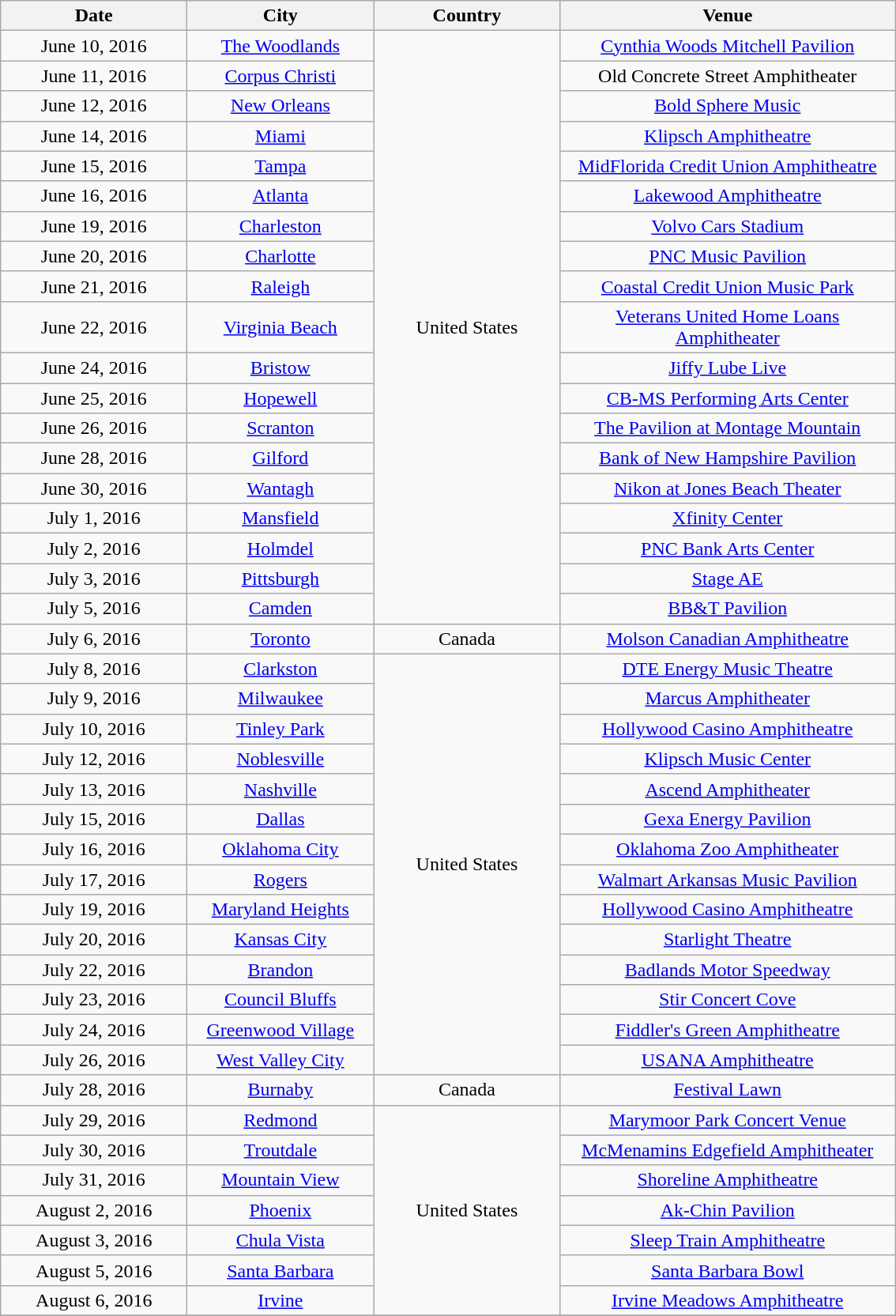<table class="wikitable" style="text-align:center;">
<tr>
<th width="150">Date</th>
<th width="150">City</th>
<th width="150">Country</th>
<th width="275">Venue</th>
</tr>
<tr>
<td>June 10, 2016</td>
<td><a href='#'>The Woodlands</a></td>
<td rowspan="19">United States</td>
<td><a href='#'>Cynthia Woods Mitchell Pavilion</a></td>
</tr>
<tr>
<td>June 11, 2016</td>
<td><a href='#'>Corpus Christi</a></td>
<td>Old Concrete Street Amphitheater</td>
</tr>
<tr>
<td>June 12, 2016</td>
<td><a href='#'>New Orleans</a></td>
<td><a href='#'>Bold Sphere Music</a></td>
</tr>
<tr>
<td>June 14, 2016</td>
<td><a href='#'>Miami</a></td>
<td><a href='#'>Klipsch Amphitheatre</a></td>
</tr>
<tr>
<td>June 15, 2016</td>
<td><a href='#'>Tampa</a></td>
<td><a href='#'>MidFlorida Credit Union Amphitheatre</a></td>
</tr>
<tr>
<td>June 16, 2016</td>
<td><a href='#'>Atlanta</a></td>
<td><a href='#'>Lakewood Amphitheatre</a></td>
</tr>
<tr>
<td>June 19, 2016</td>
<td><a href='#'>Charleston</a></td>
<td><a href='#'>Volvo Cars Stadium</a></td>
</tr>
<tr>
<td>June 20, 2016</td>
<td><a href='#'>Charlotte</a></td>
<td><a href='#'>PNC Music Pavilion</a></td>
</tr>
<tr>
<td>June 21, 2016</td>
<td><a href='#'>Raleigh</a></td>
<td><a href='#'>Coastal Credit Union Music Park</a></td>
</tr>
<tr>
<td>June 22, 2016</td>
<td><a href='#'>Virginia Beach</a></td>
<td><a href='#'>Veterans United Home Loans Amphitheater</a></td>
</tr>
<tr>
<td>June 24, 2016</td>
<td><a href='#'>Bristow</a></td>
<td><a href='#'>Jiffy Lube Live</a></td>
</tr>
<tr>
<td>June 25, 2016</td>
<td><a href='#'>Hopewell</a></td>
<td><a href='#'>CB-MS Performing Arts Center</a></td>
</tr>
<tr>
<td>June 26, 2016</td>
<td><a href='#'>Scranton</a></td>
<td><a href='#'>The Pavilion at Montage Mountain</a></td>
</tr>
<tr>
<td>June 28, 2016</td>
<td><a href='#'>Gilford</a></td>
<td><a href='#'>Bank of New Hampshire Pavilion</a></td>
</tr>
<tr>
<td>June 30, 2016</td>
<td><a href='#'>Wantagh</a></td>
<td><a href='#'>Nikon at Jones Beach Theater</a></td>
</tr>
<tr>
<td>July 1, 2016</td>
<td><a href='#'>Mansfield</a></td>
<td><a href='#'>Xfinity Center</a></td>
</tr>
<tr>
<td>July 2, 2016</td>
<td><a href='#'>Holmdel</a></td>
<td><a href='#'>PNC Bank Arts Center</a></td>
</tr>
<tr>
<td>July 3, 2016</td>
<td><a href='#'>Pittsburgh</a></td>
<td><a href='#'>Stage AE</a></td>
</tr>
<tr>
<td>July 5, 2016</td>
<td><a href='#'>Camden</a></td>
<td><a href='#'>BB&T Pavilion</a></td>
</tr>
<tr>
<td>July 6, 2016</td>
<td><a href='#'>Toronto</a></td>
<td>Canada</td>
<td><a href='#'>Molson Canadian Amphitheatre</a></td>
</tr>
<tr>
<td>July 8, 2016</td>
<td><a href='#'>Clarkston</a></td>
<td rowspan="14">United States</td>
<td><a href='#'>DTE Energy Music Theatre</a></td>
</tr>
<tr>
<td>July 9, 2016</td>
<td><a href='#'>Milwaukee</a></td>
<td><a href='#'>Marcus Amphitheater</a></td>
</tr>
<tr>
<td>July 10, 2016</td>
<td><a href='#'>Tinley Park</a></td>
<td><a href='#'>Hollywood Casino Amphitheatre</a></td>
</tr>
<tr>
<td>July 12, 2016</td>
<td><a href='#'>Noblesville</a></td>
<td><a href='#'>Klipsch Music Center</a></td>
</tr>
<tr>
<td>July 13, 2016</td>
<td><a href='#'>Nashville</a></td>
<td><a href='#'>Ascend Amphitheater</a></td>
</tr>
<tr>
<td>July 15, 2016</td>
<td><a href='#'>Dallas</a></td>
<td><a href='#'>Gexa Energy Pavilion</a></td>
</tr>
<tr>
<td>July 16, 2016</td>
<td><a href='#'>Oklahoma City</a></td>
<td><a href='#'>Oklahoma Zoo Amphitheater</a></td>
</tr>
<tr>
<td>July 17, 2016</td>
<td><a href='#'>Rogers</a></td>
<td><a href='#'>Walmart Arkansas Music Pavilion</a></td>
</tr>
<tr>
<td>July 19, 2016</td>
<td><a href='#'>Maryland Heights</a></td>
<td><a href='#'>Hollywood Casino Amphitheatre</a></td>
</tr>
<tr>
<td>July 20, 2016</td>
<td><a href='#'>Kansas City</a></td>
<td><a href='#'>Starlight Theatre</a></td>
</tr>
<tr>
<td>July 22, 2016</td>
<td><a href='#'>Brandon</a></td>
<td><a href='#'>Badlands Motor Speedway</a></td>
</tr>
<tr>
<td>July 23, 2016</td>
<td><a href='#'>Council Bluffs</a></td>
<td><a href='#'>Stir Concert Cove</a></td>
</tr>
<tr>
<td>July 24, 2016</td>
<td><a href='#'>Greenwood Village</a></td>
<td><a href='#'>Fiddler's Green Amphitheatre</a></td>
</tr>
<tr>
<td>July 26, 2016</td>
<td><a href='#'>West Valley City</a></td>
<td><a href='#'>USANA Amphitheatre</a></td>
</tr>
<tr>
<td>July 28, 2016</td>
<td><a href='#'>Burnaby</a></td>
<td>Canada</td>
<td><a href='#'>Festival Lawn</a></td>
</tr>
<tr>
<td>July 29, 2016</td>
<td><a href='#'>Redmond</a></td>
<td rowspan="7">United States</td>
<td><a href='#'>Marymoor Park Concert Venue</a></td>
</tr>
<tr>
<td>July 30, 2016</td>
<td><a href='#'>Troutdale</a></td>
<td><a href='#'>McMenamins Edgefield Amphitheater</a></td>
</tr>
<tr>
<td>July 31, 2016</td>
<td><a href='#'>Mountain View</a></td>
<td><a href='#'>Shoreline Amphitheatre</a></td>
</tr>
<tr>
<td>August 2, 2016</td>
<td><a href='#'>Phoenix</a></td>
<td><a href='#'>Ak-Chin Pavilion</a></td>
</tr>
<tr>
<td>August 3, 2016</td>
<td><a href='#'>Chula Vista</a></td>
<td><a href='#'>Sleep Train Amphitheatre</a></td>
</tr>
<tr>
<td>August 5, 2016</td>
<td><a href='#'>Santa Barbara</a></td>
<td><a href='#'>Santa Barbara Bowl</a></td>
</tr>
<tr>
<td>August 6, 2016</td>
<td><a href='#'>Irvine</a></td>
<td><a href='#'>Irvine Meadows Amphitheatre</a></td>
</tr>
<tr>
</tr>
</table>
